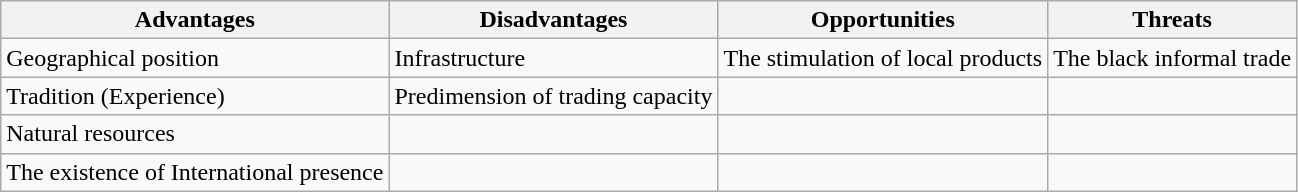<table class="wikitable">
<tr>
<th>Advantages</th>
<th>Disadvantages</th>
<th>Opportunities</th>
<th>Threats</th>
</tr>
<tr>
<td>Geographical position</td>
<td>Infrastructure</td>
<td>The stimulation of local products</td>
<td>The black informal trade</td>
</tr>
<tr>
<td>Tradition (Experience)</td>
<td>Predimension of trading capacity</td>
<td></td>
<td></td>
</tr>
<tr>
<td>Natural resources</td>
<td></td>
<td></td>
<td></td>
</tr>
<tr>
<td>The existence of International presence</td>
<td></td>
<td></td>
<td></td>
</tr>
</table>
